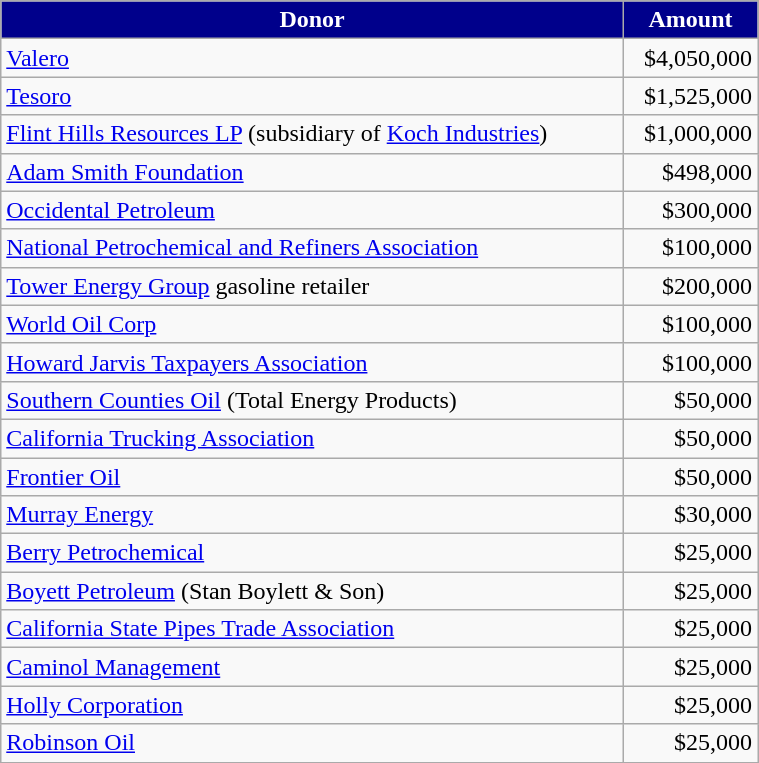<table class="wikitable"  style="width:40%;">
<tr>
<th style="background:darkBlue; color:white;">Donor</th>
<th style="background:darkBlue; color:white;">Amount</th>
</tr>
<tr>
<td><a href='#'>Valero</a></td>
<td style="text-align:right;">$4,050,000</td>
</tr>
<tr>
<td><a href='#'>Tesoro</a></td>
<td style="text-align:right;">$1,525,000</td>
</tr>
<tr>
<td><a href='#'>Flint Hills Resources LP</a> (subsidiary of <a href='#'>Koch Industries</a>)</td>
<td style="text-align:right;">$1,000,000</td>
</tr>
<tr>
<td><a href='#'>Adam Smith Foundation</a></td>
<td style="text-align:right;">$498,000</td>
</tr>
<tr>
<td><a href='#'>Occidental Petroleum</a></td>
<td style="text-align:right;">$300,000</td>
</tr>
<tr>
<td><a href='#'>National Petrochemical and Refiners Association</a></td>
<td style="text-align:right;">$100,000</td>
</tr>
<tr>
<td><a href='#'>Tower Energy Group</a> gasoline retailer</td>
<td style="text-align:right;">$200,000</td>
</tr>
<tr>
<td><a href='#'>World Oil Corp</a></td>
<td style="text-align:right;">$100,000</td>
</tr>
<tr>
<td><a href='#'>Howard Jarvis Taxpayers Association</a></td>
<td style="text-align:right;">$100,000</td>
</tr>
<tr>
<td><a href='#'>Southern Counties Oil</a> (Total Energy Products)</td>
<td style="text-align:right;">$50,000</td>
</tr>
<tr>
<td><a href='#'>California Trucking Association</a></td>
<td style="text-align:right;">$50,000</td>
</tr>
<tr>
<td><a href='#'>Frontier Oil</a></td>
<td style="text-align:right;">$50,000</td>
</tr>
<tr>
<td><a href='#'>Murray Energy</a></td>
<td style="text-align:right;">$30,000</td>
</tr>
<tr>
<td><a href='#'>Berry Petrochemical</a></td>
<td style="text-align:right;">$25,000</td>
</tr>
<tr>
<td><a href='#'>Boyett Petroleum</a> (Stan Boylett & Son)</td>
<td style="text-align:right;">$25,000</td>
</tr>
<tr>
<td><a href='#'>California State Pipes Trade Association</a></td>
<td style="text-align:right;">$25,000</td>
</tr>
<tr>
<td><a href='#'>Caminol Management</a></td>
<td style="text-align:right;">$25,000</td>
</tr>
<tr>
<td><a href='#'>Holly Corporation</a></td>
<td style="text-align:right;">$25,000</td>
</tr>
<tr>
<td><a href='#'>Robinson Oil</a></td>
<td style="text-align:right;">$25,000</td>
</tr>
</table>
